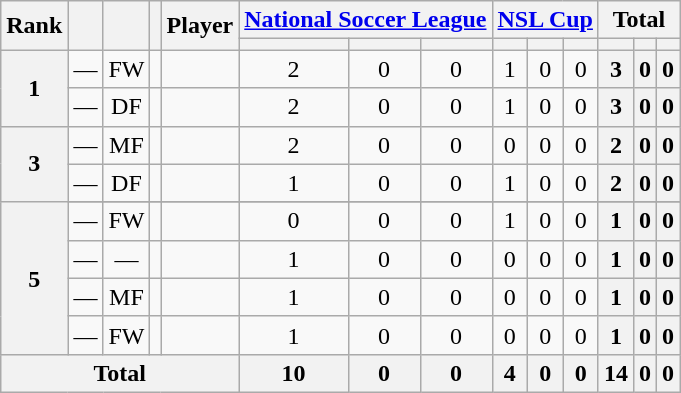<table class="wikitable sortable" style="text-align:center">
<tr>
<th rowspan="2">Rank</th>
<th rowspan="2"></th>
<th rowspan="2"></th>
<th rowspan="2"></th>
<th rowspan="2">Player</th>
<th colspan="3"><a href='#'>National Soccer League</a></th>
<th colspan="3"><a href='#'>NSL Cup</a></th>
<th colspan="3">Total</th>
</tr>
<tr>
<th></th>
<th></th>
<th></th>
<th></th>
<th></th>
<th></th>
<th></th>
<th></th>
<th></th>
</tr>
<tr>
<th rowspan="2">1</th>
<td>—</td>
<td>FW</td>
<td></td>
<td align="left"><br></td>
<td>2</td>
<td>0</td>
<td>0<br></td>
<td>1</td>
<td>0</td>
<td>0<br></td>
<th>3</th>
<th>0</th>
<th>0</th>
</tr>
<tr>
<td>—</td>
<td>DF</td>
<td></td>
<td align="left"><br></td>
<td>2</td>
<td>0</td>
<td>0<br></td>
<td>1</td>
<td>0</td>
<td>0<br></td>
<th>3</th>
<th>0</th>
<th>0</th>
</tr>
<tr>
<th rowspan="2">3</th>
<td>—</td>
<td>MF</td>
<td></td>
<td align="left"><br></td>
<td>2</td>
<td>0</td>
<td>0<br></td>
<td>0</td>
<td>0</td>
<td>0<br></td>
<th>2</th>
<th>0</th>
<th>0</th>
</tr>
<tr>
<td>—</td>
<td>DF</td>
<td></td>
<td align="left"><br></td>
<td>1</td>
<td>0</td>
<td>0<br></td>
<td>1</td>
<td>0</td>
<td>0<br></td>
<th>2</th>
<th>0</th>
<th>0</th>
</tr>
<tr>
<th rowspan="5">5</th>
</tr>
<tr>
<td>—</td>
<td>FW</td>
<td></td>
<td align="left"><br></td>
<td>0</td>
<td>0</td>
<td>0<br></td>
<td>1</td>
<td>0</td>
<td>0<br></td>
<th>1</th>
<th>0</th>
<th>0</th>
</tr>
<tr>
<td>—</td>
<td>—</td>
<td></td>
<td align="left"><br></td>
<td>1</td>
<td>0</td>
<td>0<br></td>
<td>0</td>
<td>0</td>
<td>0<br></td>
<th>1</th>
<th>0</th>
<th>0</th>
</tr>
<tr>
<td>—</td>
<td>MF</td>
<td></td>
<td align="left"><br></td>
<td>1</td>
<td>0</td>
<td>0<br></td>
<td>0</td>
<td>0</td>
<td>0<br></td>
<th>1</th>
<th>0</th>
<th>0</th>
</tr>
<tr>
<td>—</td>
<td>FW</td>
<td></td>
<td align="left"><br></td>
<td>1</td>
<td>0</td>
<td>0<br></td>
<td>0</td>
<td>0</td>
<td>0<br></td>
<th>1</th>
<th>0</th>
<th>0</th>
</tr>
<tr>
<th colspan="5">Total<br></th>
<th>10</th>
<th>0</th>
<th>0<br></th>
<th>4</th>
<th>0</th>
<th>0<br></th>
<th>14</th>
<th>0</th>
<th>0</th>
</tr>
</table>
